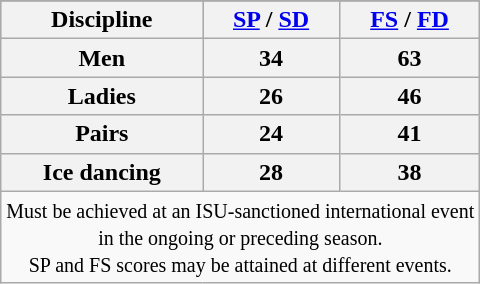<table class="wikitable">
<tr>
</tr>
<tr bgcolor="#B0C4DE" align="center">
<th>Discipline</th>
<th><a href='#'>SP</a> / <a href='#'>SD</a></th>
<th><a href='#'>FS</a> / <a href='#'>FD</a></th>
</tr>
<tr>
<th>Men</th>
<th>34</th>
<th>63</th>
</tr>
<tr>
<th>Ladies</th>
<th>26</th>
<th>46</th>
</tr>
<tr>
<th>Pairs</th>
<th>24</th>
<th>41</th>
</tr>
<tr>
<th>Ice dancing</th>
<th>28</th>
<th>38</th>
</tr>
<tr>
<td colspan=3 align=center><small> Must be achieved at an ISU-sanctioned international event <br> in the ongoing or preceding season. <br> SP and FS scores may be attained at different events. </small></td>
</tr>
</table>
